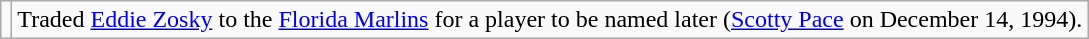<table class="wikitable">
<tr>
<td></td>
<td>Traded <a href='#'>Eddie Zosky</a> to the <a href='#'>Florida Marlins</a> for a player to be named later (<a href='#'>Scotty Pace</a> on December 14, 1994).</td>
</tr>
</table>
